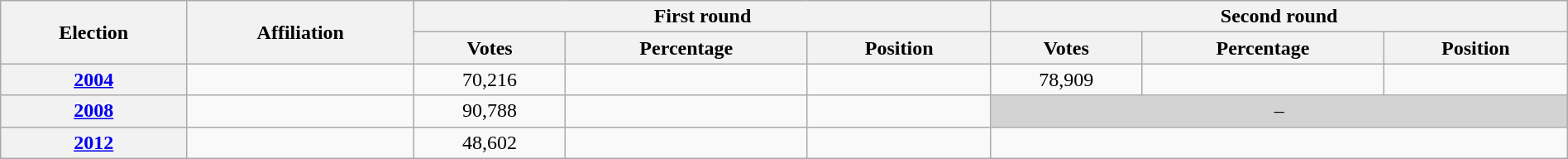<table class=wikitable width=100%>
<tr>
<th rowspan=2>Election</th>
<th rowspan=2>Affiliation</th>
<th colspan=3>First round</th>
<th colspan=3>Second round</th>
</tr>
<tr>
<th>Votes</th>
<th>Percentage</th>
<th>Position</th>
<th>Votes</th>
<th>Percentage</th>
<th>Position</th>
</tr>
<tr align=center>
<th><a href='#'>2004</a></th>
<td></td>
<td>70,216</td>
<td></td>
<td></td>
<td>78,909</td>
<td></td>
<td></td>
</tr>
<tr align=center>
<th><a href='#'>2008</a></th>
<td></td>
<td>90,788</td>
<td></td>
<td></td>
<td bgcolor=lightgrey colspan=3>–</td>
</tr>
<tr align=center>
<th><a href='#'>2012</a></th>
<td></td>
<td>48,602</td>
<td></td>
<td></td>
</tr>
</table>
